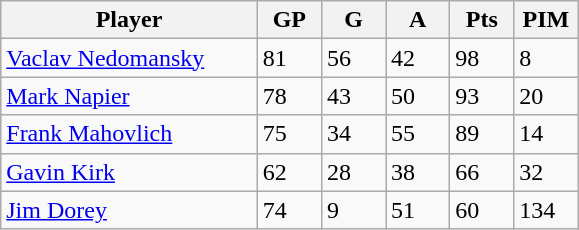<table class="wikitable">
<tr>
<th bgcolor="#DDDDFF" width="40%">Player</th>
<th bgcolor="#DDDDFF" width="10%">GP</th>
<th bgcolor="#DDDDFF" width="10%">G</th>
<th bgcolor="#DDDDFF" width="10%">A</th>
<th bgcolor="#DDDDFF" width="10%">Pts</th>
<th bgcolor="#DDDDFF" width="10%">PIM</th>
</tr>
<tr>
<td><a href='#'>Vaclav Nedomansky</a></td>
<td>81</td>
<td>56</td>
<td>42</td>
<td>98</td>
<td>8</td>
</tr>
<tr>
<td><a href='#'>Mark Napier</a></td>
<td>78</td>
<td>43</td>
<td>50</td>
<td>93</td>
<td>20</td>
</tr>
<tr>
<td><a href='#'>Frank Mahovlich</a></td>
<td>75</td>
<td>34</td>
<td>55</td>
<td>89</td>
<td>14</td>
</tr>
<tr>
<td><a href='#'>Gavin Kirk</a></td>
<td>62</td>
<td>28</td>
<td>38</td>
<td>66</td>
<td>32</td>
</tr>
<tr>
<td><a href='#'>Jim Dorey</a></td>
<td>74</td>
<td>9</td>
<td>51</td>
<td>60</td>
<td>134</td>
</tr>
</table>
